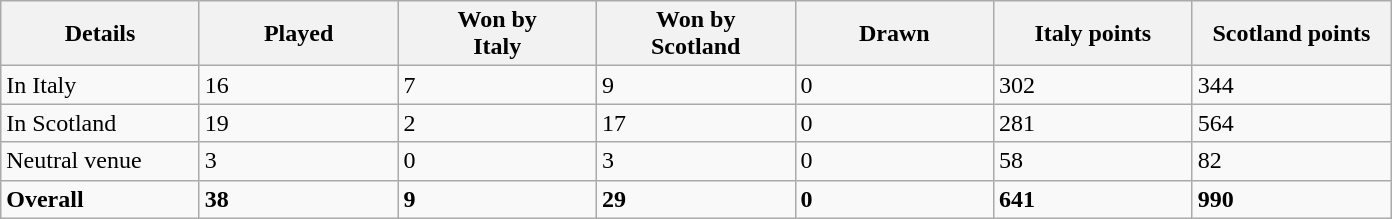<table class="wikitable sortable">
<tr>
<th style="width:125px;">Details</th>
<th style="width:125px;">Played</th>
<th style="width:125px;">Won by<br>Italy</th>
<th style="width:125px;">Won by<br>Scotland</th>
<th style="width:125px;">Drawn</th>
<th style="width:125px;">Italy points</th>
<th style="width:125px;">Scotland points</th>
</tr>
<tr>
<td>In Italy</td>
<td>16</td>
<td>7</td>
<td>9</td>
<td>0</td>
<td>302</td>
<td>344</td>
</tr>
<tr>
<td>In Scotland</td>
<td>19</td>
<td>2</td>
<td>17</td>
<td>0</td>
<td>281</td>
<td>564</td>
</tr>
<tr>
<td>Neutral venue</td>
<td>3</td>
<td>0</td>
<td>3</td>
<td>0</td>
<td>58</td>
<td>82</td>
</tr>
<tr>
<td><strong>Overall</strong></td>
<td><strong>38</strong></td>
<td><strong>9</strong></td>
<td><strong>29</strong></td>
<td><strong>0</strong></td>
<td><strong>641</strong></td>
<td><strong>990</strong></td>
</tr>
</table>
